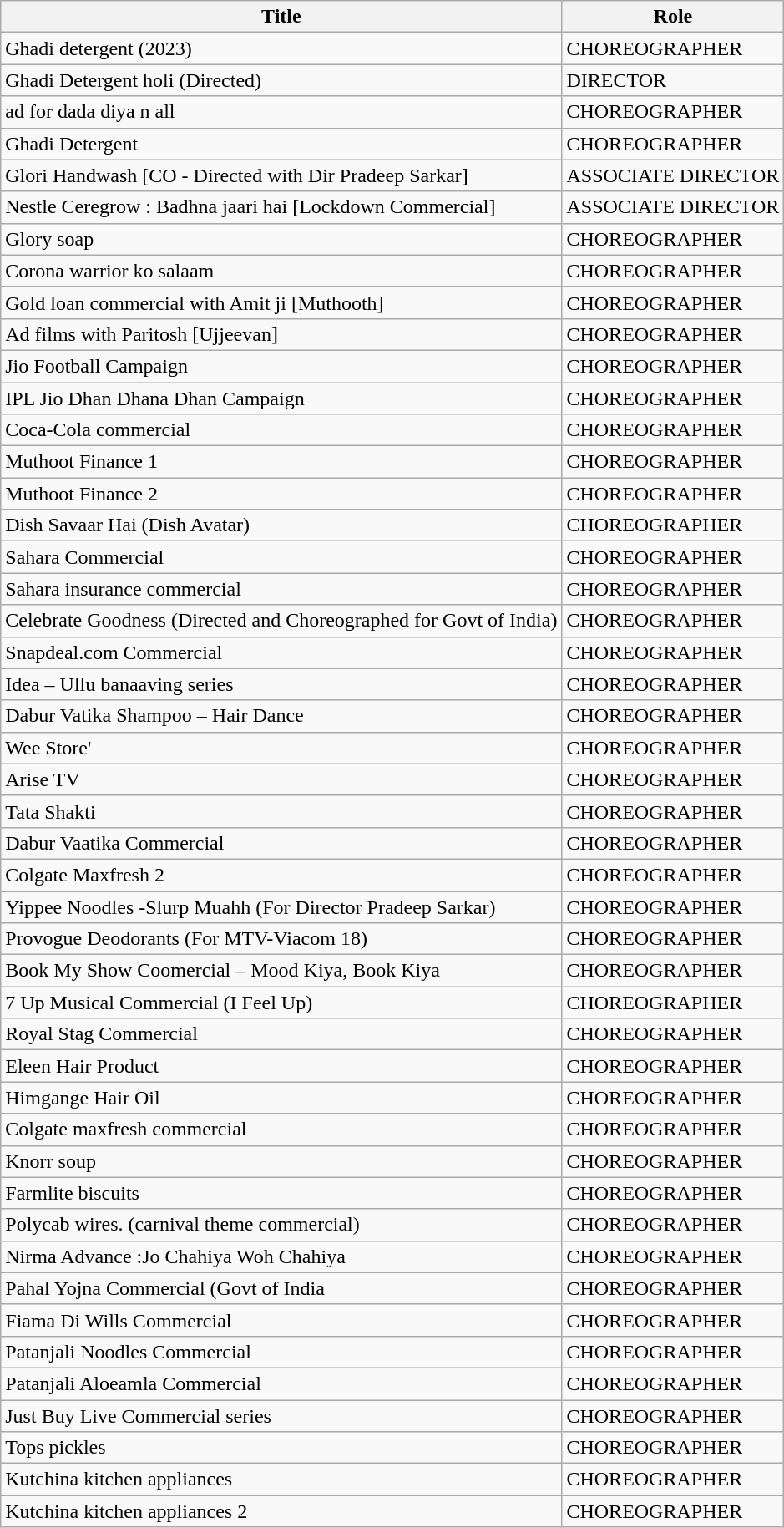<table class="wikitable">
<tr>
<th>Title</th>
<th>Role</th>
</tr>
<tr>
<td>Ghadi detergent (2023)</td>
<td>CHOREOGRAPHER</td>
</tr>
<tr>
<td>Ghadi Detergent holi (Directed)</td>
<td>DIRECTOR</td>
</tr>
<tr>
<td>ad for dada diya n all</td>
<td>CHOREOGRAPHER</td>
</tr>
<tr>
<td>Ghadi Detergent</td>
<td>CHOREOGRAPHER</td>
</tr>
<tr>
<td>Glori Handwash [CO - Directed with Dir Pradeep Sarkar]</td>
<td>ASSOCIATE DIRECTOR</td>
</tr>
<tr>
<td>Nestle Ceregrow : Badhna jaari hai [Lockdown Commercial]</td>
<td>ASSOCIATE DIRECTOR</td>
</tr>
<tr>
<td>Glory soap</td>
<td>CHOREOGRAPHER</td>
</tr>
<tr>
<td>Corona warrior ko salaam</td>
<td>CHOREOGRAPHER</td>
</tr>
<tr>
<td>Gold loan commercial with Amit ji [Muthooth]</td>
<td>CHOREOGRAPHER</td>
</tr>
<tr>
<td>Ad films with Paritosh [Ujjeevan]</td>
<td>CHOREOGRAPHER</td>
</tr>
<tr>
<td>Jio Football Campaign</td>
<td>CHOREOGRAPHER</td>
</tr>
<tr>
<td>IPL Jio Dhan Dhana Dhan Campaign</td>
<td>CHOREOGRAPHER</td>
</tr>
<tr>
<td>Coca-Cola commercial</td>
<td>CHOREOGRAPHER</td>
</tr>
<tr>
<td>Muthoot Finance 1</td>
<td>CHOREOGRAPHER</td>
</tr>
<tr>
<td>Muthoot Finance 2</td>
<td>CHOREOGRAPHER</td>
</tr>
<tr>
<td>Dish Savaar Hai (Dish Avatar)</td>
<td>CHOREOGRAPHER</td>
</tr>
<tr>
<td>Sahara Commercial</td>
<td>CHOREOGRAPHER</td>
</tr>
<tr>
<td>Sahara insurance commercial</td>
<td>CHOREOGRAPHER</td>
</tr>
<tr>
<td>Celebrate Goodness (Directed and Choreographed for Govt of India)</td>
<td>CHOREOGRAPHER</td>
</tr>
<tr>
<td>Snapdeal.com Commercial</td>
<td>CHOREOGRAPHER</td>
</tr>
<tr>
<td>Idea – Ullu banaaving series</td>
<td>CHOREOGRAPHER</td>
</tr>
<tr>
<td>Dabur Vatika Shampoo – Hair Dance</td>
<td>CHOREOGRAPHER</td>
</tr>
<tr>
<td>Wee Store'</td>
<td>CHOREOGRAPHER</td>
</tr>
<tr>
<td>Arise TV</td>
<td>CHOREOGRAPHER</td>
</tr>
<tr>
<td>Tata Shakti</td>
<td>CHOREOGRAPHER</td>
</tr>
<tr>
<td>Dabur Vaatika Commercial</td>
<td>CHOREOGRAPHER</td>
</tr>
<tr>
<td>Colgate Maxfresh 2</td>
<td>CHOREOGRAPHER</td>
</tr>
<tr>
<td>Yippee Noodles -Slurp Muahh (For Director Pradeep Sarkar)</td>
<td>CHOREOGRAPHER</td>
</tr>
<tr>
<td>Provogue Deodorants (For MTV-Viacom 18)</td>
<td>CHOREOGRAPHER</td>
</tr>
<tr>
<td>Book My Show Coomercial – Mood Kiya, Book Kiya</td>
<td>CHOREOGRAPHER</td>
</tr>
<tr>
<td>7 Up Musical Commercial (I Feel Up)</td>
<td>CHOREOGRAPHER</td>
</tr>
<tr>
<td>Royal Stag Commercial</td>
<td>CHOREOGRAPHER</td>
</tr>
<tr>
<td>Eleen Hair Product</td>
<td>CHOREOGRAPHER</td>
</tr>
<tr>
<td>Himgange Hair Oil</td>
<td>CHOREOGRAPHER</td>
</tr>
<tr>
<td>Colgate maxfresh commercial</td>
<td>CHOREOGRAPHER</td>
</tr>
<tr>
<td>Knorr soup</td>
<td>CHOREOGRAPHER</td>
</tr>
<tr>
<td>Farmlite biscuits</td>
<td>CHOREOGRAPHER</td>
</tr>
<tr>
<td>Polycab wires. (carnival theme commercial)</td>
<td>CHOREOGRAPHER</td>
</tr>
<tr>
<td>Nirma Advance :Jo Chahiya Woh Chahiya</td>
<td>CHOREOGRAPHER</td>
</tr>
<tr>
<td>Pahal Yojna Commercial (Govt of India</td>
<td>CHOREOGRAPHER</td>
</tr>
<tr>
<td>Fiama Di Wills Commercial</td>
<td>CHOREOGRAPHER</td>
</tr>
<tr>
<td>Patanjali Noodles Commercial</td>
<td>CHOREOGRAPHER</td>
</tr>
<tr>
<td>Patanjali Aloeamla Commercial</td>
<td>CHOREOGRAPHER</td>
</tr>
<tr>
<td>Just Buy Live Commercial series</td>
<td>CHOREOGRAPHER</td>
</tr>
<tr>
<td>Tops pickles</td>
<td>CHOREOGRAPHER</td>
</tr>
<tr>
<td>Kutchina kitchen appliances</td>
<td>CHOREOGRAPHER</td>
</tr>
<tr>
<td>Kutchina kitchen appliances 2</td>
<td>CHOREOGRAPHER</td>
</tr>
</table>
